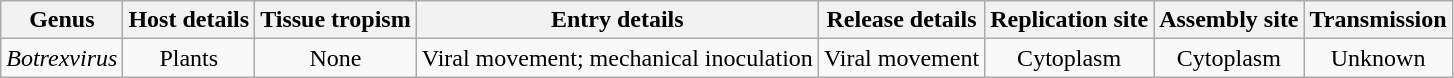<table class="wikitable sortable" style="text-align:center">
<tr>
<th>Genus</th>
<th>Host details</th>
<th>Tissue tropism</th>
<th>Entry details</th>
<th>Release details</th>
<th>Replication site</th>
<th>Assembly site</th>
<th>Transmission</th>
</tr>
<tr>
<td><em>Botrexvirus</em></td>
<td>Plants</td>
<td>None</td>
<td>Viral movement; mechanical inoculation</td>
<td>Viral movement</td>
<td>Cytoplasm</td>
<td>Cytoplasm</td>
<td>Unknown</td>
</tr>
</table>
